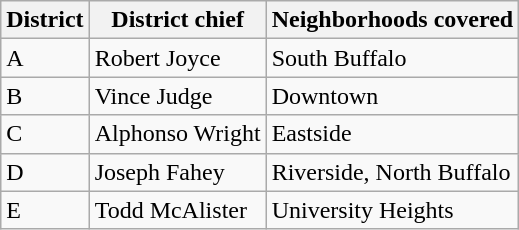<table class="wikitable">
<tr>
<th>District</th>
<th>District chief</th>
<th>Neighborhoods covered</th>
</tr>
<tr>
<td>A</td>
<td>Robert Joyce</td>
<td>South Buffalo</td>
</tr>
<tr>
<td>B</td>
<td>Vince Judge</td>
<td>Downtown</td>
</tr>
<tr>
<td>C</td>
<td>Alphonso Wright</td>
<td>Eastside</td>
</tr>
<tr>
<td>D</td>
<td>Joseph Fahey</td>
<td>Riverside, North Buffalo</td>
</tr>
<tr>
<td>E</td>
<td>Todd McAlister</td>
<td>University Heights</td>
</tr>
</table>
